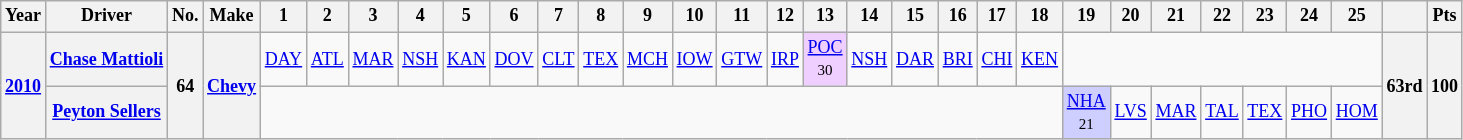<table class="wikitable" style="text-align:center; font-size:75%">
<tr>
<th>Year</th>
<th>Driver</th>
<th>No.</th>
<th>Make</th>
<th>1</th>
<th>2</th>
<th>3</th>
<th>4</th>
<th>5</th>
<th>6</th>
<th>7</th>
<th>8</th>
<th>9</th>
<th>10</th>
<th>11</th>
<th>12</th>
<th>13</th>
<th>14</th>
<th>15</th>
<th>16</th>
<th>17</th>
<th>18</th>
<th>19</th>
<th>20</th>
<th>21</th>
<th>22</th>
<th>23</th>
<th>24</th>
<th>25</th>
<th></th>
<th>Pts</th>
</tr>
<tr>
<th rowspan=2><a href='#'>2010</a></th>
<th><a href='#'>Chase Mattioli</a></th>
<th rowspan=2>64</th>
<th rowspan=2><a href='#'>Chevy</a></th>
<td><a href='#'>DAY</a></td>
<td><a href='#'>ATL</a></td>
<td><a href='#'>MAR</a></td>
<td><a href='#'>NSH</a></td>
<td><a href='#'>KAN</a></td>
<td><a href='#'>DOV</a></td>
<td><a href='#'>CLT</a></td>
<td><a href='#'>TEX</a></td>
<td><a href='#'>MCH</a></td>
<td><a href='#'>IOW</a></td>
<td><a href='#'>GTW</a></td>
<td><a href='#'>IRP</a></td>
<td style="background:#EFCFFF;"><a href='#'>POC</a><br><small>30</small></td>
<td><a href='#'>NSH</a></td>
<td><a href='#'>DAR</a></td>
<td><a href='#'>BRI</a></td>
<td><a href='#'>CHI</a></td>
<td><a href='#'>KEN</a></td>
<td colspan=7></td>
<th rowspan=2>63rd</th>
<th rowspan=2>100</th>
</tr>
<tr>
<th><a href='#'>Peyton Sellers</a></th>
<td colspan=18></td>
<td style="background:#CFCFFF;"><a href='#'>NHA</a><br><small>21</small></td>
<td><a href='#'>LVS</a></td>
<td><a href='#'>MAR</a></td>
<td><a href='#'>TAL</a></td>
<td><a href='#'>TEX</a></td>
<td><a href='#'>PHO</a></td>
<td><a href='#'>HOM</a></td>
</tr>
</table>
